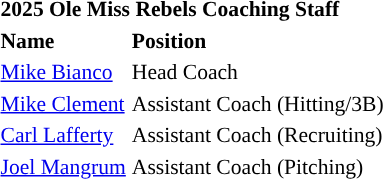<table class="toccolours" style="text-align: left; font-size:90%;">
<tr>
<th colspan="9">2025 Ole Miss Rebels Coaching Staff</th>
</tr>
<tr>
<th>Name</th>
<th>Position</th>
</tr>
<tr>
<td><a href='#'>Mike Bianco</a></td>
<td>Head Coach</td>
</tr>
<tr>
<td><a href='#'>Mike Clement</a></td>
<td>Assistant Coach (Hitting/3B)</td>
</tr>
<tr>
<td><a href='#'>Carl Lafferty</a></td>
<td>Assistant Coach (Recruiting)</td>
</tr>
<tr>
<td><a href='#'>Joel Mangrum</a></td>
<td>Assistant Coach (Pitching)</td>
<td width="25"> </td>
</tr>
</table>
